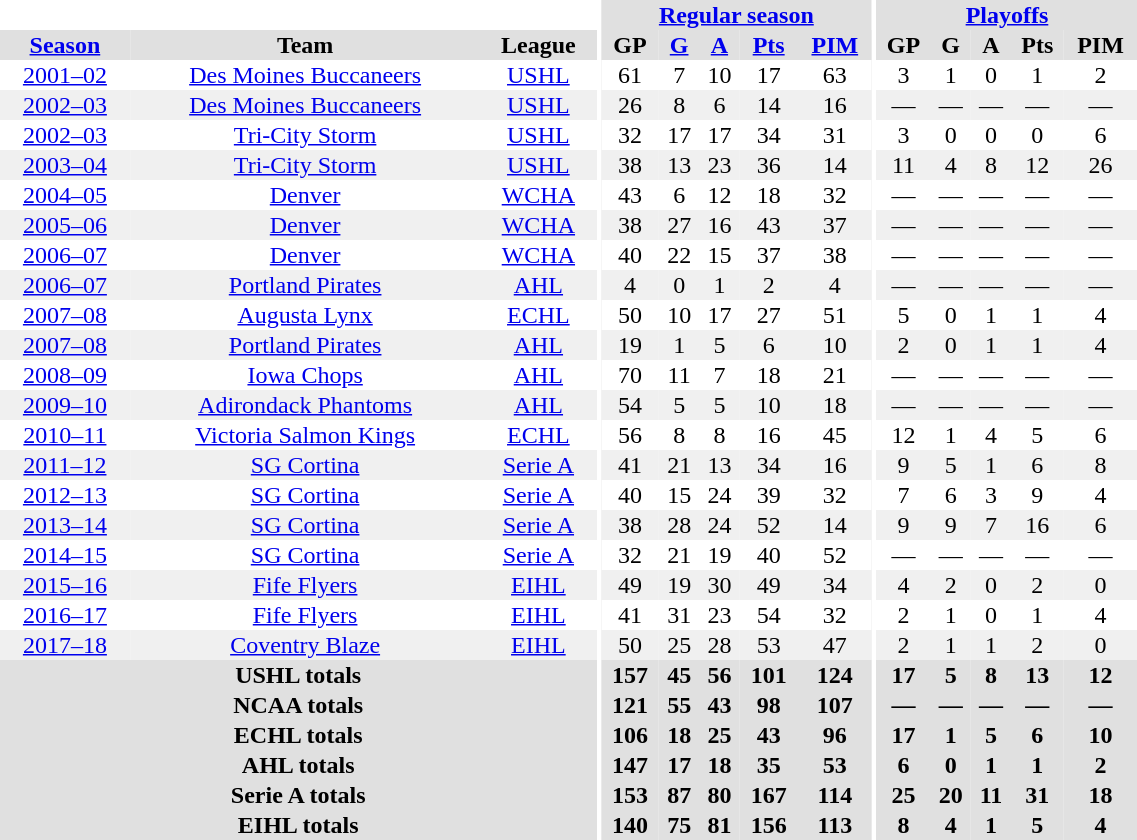<table border="0" cellpadding="1" cellspacing="0" style="width:60%; text-align:center;">
<tr bgcolor="#e0e0e0">
<th colspan="3" bgcolor="#ffffff"></th>
<th rowspan="99" bgcolor="#ffffff"></th>
<th colspan="5" bgcolor="#e0e0e0"><a href='#'>Regular season</a></th>
<th rowspan="99" bgcolor="#ffffff"></th>
<th colspan="5" bgcolor="#e0e0e0"><a href='#'>Playoffs</a></th>
</tr>
<tr bgcolor="#e0e0e0">
<th><a href='#'>Season</a></th>
<th>Team</th>
<th>League</th>
<th>GP</th>
<th><a href='#'>G</a></th>
<th><a href='#'>A</a></th>
<th><a href='#'>Pts</a></th>
<th><a href='#'>PIM</a></th>
<th>GP</th>
<th>G</th>
<th>A</th>
<th>Pts</th>
<th>PIM</th>
</tr>
<tr>
<td><a href='#'>2001–02</a></td>
<td><a href='#'>Des Moines Buccaneers</a></td>
<td><a href='#'>USHL</a></td>
<td>61</td>
<td>7</td>
<td>10</td>
<td>17</td>
<td>63</td>
<td>3</td>
<td>1</td>
<td>0</td>
<td>1</td>
<td>2</td>
</tr>
<tr bgcolor="#f0f0f0">
<td><a href='#'>2002–03</a></td>
<td><a href='#'>Des Moines Buccaneers</a></td>
<td><a href='#'>USHL</a></td>
<td>26</td>
<td>8</td>
<td>6</td>
<td>14</td>
<td>16</td>
<td>—</td>
<td>—</td>
<td>—</td>
<td>—</td>
<td>—</td>
</tr>
<tr>
<td><a href='#'>2002–03</a></td>
<td><a href='#'>Tri-City Storm</a></td>
<td><a href='#'>USHL</a></td>
<td>32</td>
<td>17</td>
<td>17</td>
<td>34</td>
<td>31</td>
<td>3</td>
<td>0</td>
<td>0</td>
<td>0</td>
<td>6</td>
</tr>
<tr bgcolor="#f0f0f0">
<td><a href='#'>2003–04</a></td>
<td><a href='#'>Tri-City Storm</a></td>
<td><a href='#'>USHL</a></td>
<td>38</td>
<td>13</td>
<td>23</td>
<td>36</td>
<td>14</td>
<td>11</td>
<td>4</td>
<td>8</td>
<td>12</td>
<td>26</td>
</tr>
<tr>
<td><a href='#'>2004–05</a></td>
<td><a href='#'>Denver</a></td>
<td><a href='#'>WCHA</a></td>
<td>43</td>
<td>6</td>
<td>12</td>
<td>18</td>
<td>32</td>
<td>—</td>
<td>—</td>
<td>—</td>
<td>—</td>
<td>—</td>
</tr>
<tr bgcolor="#f0f0f0">
<td><a href='#'>2005–06</a></td>
<td><a href='#'>Denver</a></td>
<td><a href='#'>WCHA</a></td>
<td>38</td>
<td>27</td>
<td>16</td>
<td>43</td>
<td>37</td>
<td>—</td>
<td>—</td>
<td>—</td>
<td>—</td>
<td>—</td>
</tr>
<tr>
<td><a href='#'>2006–07</a></td>
<td><a href='#'>Denver</a></td>
<td><a href='#'>WCHA</a></td>
<td>40</td>
<td>22</td>
<td>15</td>
<td>37</td>
<td>38</td>
<td>—</td>
<td>—</td>
<td>—</td>
<td>—</td>
<td>—</td>
</tr>
<tr bgcolor="#f0f0f0">
<td><a href='#'>2006–07</a></td>
<td><a href='#'>Portland Pirates</a></td>
<td><a href='#'>AHL</a></td>
<td>4</td>
<td>0</td>
<td>1</td>
<td>2</td>
<td>4</td>
<td>—</td>
<td>—</td>
<td>—</td>
<td>—</td>
<td>—</td>
</tr>
<tr>
<td><a href='#'>2007–08</a></td>
<td><a href='#'>Augusta Lynx</a></td>
<td><a href='#'>ECHL</a></td>
<td>50</td>
<td>10</td>
<td>17</td>
<td>27</td>
<td>51</td>
<td>5</td>
<td>0</td>
<td>1</td>
<td>1</td>
<td>4</td>
</tr>
<tr bgcolor="#f0f0f0">
<td><a href='#'>2007–08</a></td>
<td><a href='#'>Portland Pirates</a></td>
<td><a href='#'>AHL</a></td>
<td>19</td>
<td>1</td>
<td>5</td>
<td>6</td>
<td>10</td>
<td>2</td>
<td>0</td>
<td>1</td>
<td>1</td>
<td>4</td>
</tr>
<tr>
<td><a href='#'>2008–09</a></td>
<td><a href='#'>Iowa Chops</a></td>
<td><a href='#'>AHL</a></td>
<td>70</td>
<td>11</td>
<td>7</td>
<td>18</td>
<td>21</td>
<td>—</td>
<td>—</td>
<td>—</td>
<td>—</td>
<td>—</td>
</tr>
<tr bgcolor="#f0f0f0">
<td><a href='#'>2009–10</a></td>
<td><a href='#'>Adirondack Phantoms</a></td>
<td><a href='#'>AHL</a></td>
<td>54</td>
<td>5</td>
<td>5</td>
<td>10</td>
<td>18</td>
<td>—</td>
<td>—</td>
<td>—</td>
<td>—</td>
<td>—</td>
</tr>
<tr>
<td><a href='#'>2010–11</a></td>
<td><a href='#'>Victoria Salmon Kings</a></td>
<td><a href='#'>ECHL</a></td>
<td>56</td>
<td>8</td>
<td>8</td>
<td>16</td>
<td>45</td>
<td>12</td>
<td>1</td>
<td>4</td>
<td>5</td>
<td>6</td>
</tr>
<tr bgcolor="#f0f0f0">
<td><a href='#'>2011–12</a></td>
<td><a href='#'>SG Cortina</a></td>
<td><a href='#'>Serie A</a></td>
<td>41</td>
<td>21</td>
<td>13</td>
<td>34</td>
<td>16</td>
<td>9</td>
<td>5</td>
<td>1</td>
<td>6</td>
<td>8</td>
</tr>
<tr>
<td><a href='#'>2012–13</a></td>
<td><a href='#'>SG Cortina</a></td>
<td><a href='#'>Serie A</a></td>
<td>40</td>
<td>15</td>
<td>24</td>
<td>39</td>
<td>32</td>
<td>7</td>
<td>6</td>
<td>3</td>
<td>9</td>
<td>4</td>
</tr>
<tr bgcolor="#f0f0f0">
<td><a href='#'>2013–14</a></td>
<td><a href='#'>SG Cortina</a></td>
<td><a href='#'>Serie A</a></td>
<td>38</td>
<td>28</td>
<td>24</td>
<td>52</td>
<td>14</td>
<td>9</td>
<td>9</td>
<td>7</td>
<td>16</td>
<td>6</td>
</tr>
<tr>
<td><a href='#'>2014–15</a></td>
<td><a href='#'>SG Cortina</a></td>
<td><a href='#'>Serie A</a></td>
<td>32</td>
<td>21</td>
<td>19</td>
<td>40</td>
<td>52</td>
<td>—</td>
<td>—</td>
<td>—</td>
<td>—</td>
<td>—</td>
</tr>
<tr bgcolor="#f0f0f0">
<td><a href='#'>2015–16</a></td>
<td><a href='#'>Fife Flyers</a></td>
<td><a href='#'>EIHL</a></td>
<td>49</td>
<td>19</td>
<td>30</td>
<td>49</td>
<td>34</td>
<td>4</td>
<td>2</td>
<td>0</td>
<td>2</td>
<td>0</td>
</tr>
<tr>
<td><a href='#'>2016–17</a></td>
<td><a href='#'>Fife Flyers</a></td>
<td><a href='#'>EIHL</a></td>
<td>41</td>
<td>31</td>
<td>23</td>
<td>54</td>
<td>32</td>
<td>2</td>
<td>1</td>
<td>0</td>
<td>1</td>
<td>4</td>
</tr>
<tr bgcolor="#f0f0f0">
<td><a href='#'>2017–18</a></td>
<td><a href='#'>Coventry Blaze</a></td>
<td><a href='#'>EIHL</a></td>
<td>50</td>
<td>25</td>
<td>28</td>
<td>53</td>
<td>47</td>
<td>2</td>
<td>1</td>
<td>1</td>
<td>2</td>
<td>0</td>
</tr>
<tr bgcolor="#e0e0e0">
<th colspan="3">USHL totals</th>
<th>157</th>
<th>45</th>
<th>56</th>
<th>101</th>
<th>124</th>
<th>17</th>
<th>5</th>
<th>8</th>
<th>13</th>
<th>12</th>
</tr>
<tr bgcolor="#e0e0e0">
<th colspan="3">NCAA totals</th>
<th>121</th>
<th>55</th>
<th>43</th>
<th>98</th>
<th>107</th>
<th>—</th>
<th>—</th>
<th>—</th>
<th>—</th>
<th>—</th>
</tr>
<tr bgcolor="#e0e0e0">
<th colspan="3">ECHL totals</th>
<th>106</th>
<th>18</th>
<th>25</th>
<th>43</th>
<th>96</th>
<th>17</th>
<th>1</th>
<th>5</th>
<th>6</th>
<th>10</th>
</tr>
<tr bgcolor="#e0e0e0">
<th colspan="3">AHL totals</th>
<th>147</th>
<th>17</th>
<th>18</th>
<th>35</th>
<th>53</th>
<th>6</th>
<th>0</th>
<th>1</th>
<th>1</th>
<th>2</th>
</tr>
<tr bgcolor="#e0e0e0">
<th colspan="3">Serie A totals</th>
<th>153</th>
<th>87</th>
<th>80</th>
<th>167</th>
<th>114</th>
<th>25</th>
<th>20</th>
<th>11</th>
<th>31</th>
<th>18</th>
</tr>
<tr bgcolor="#e0e0e0">
<th colspan="3">EIHL totals</th>
<th>140</th>
<th>75</th>
<th>81</th>
<th>156</th>
<th>113</th>
<th>8</th>
<th>4</th>
<th>1</th>
<th>5</th>
<th>4</th>
</tr>
</table>
